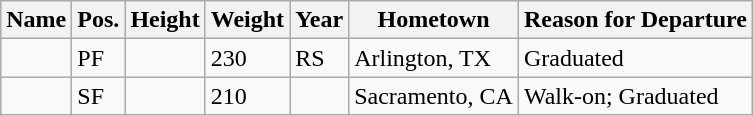<table class="wikitable sortable" style="font-size:100%;" border="1">
<tr>
<th>Name</th>
<th>Pos.</th>
<th>Height</th>
<th>Weight</th>
<th>Year</th>
<th>Hometown</th>
<th ! class="unsortable">Reason for Departure</th>
</tr>
<tr>
<td></td>
<td>PF</td>
<td></td>
<td>230</td>
<td>RS </td>
<td>Arlington, TX</td>
<td>Graduated</td>
</tr>
<tr>
<td></td>
<td>SF</td>
<td></td>
<td>210</td>
<td></td>
<td>Sacramento, CA</td>
<td>Walk-on; Graduated</td>
</tr>
</table>
